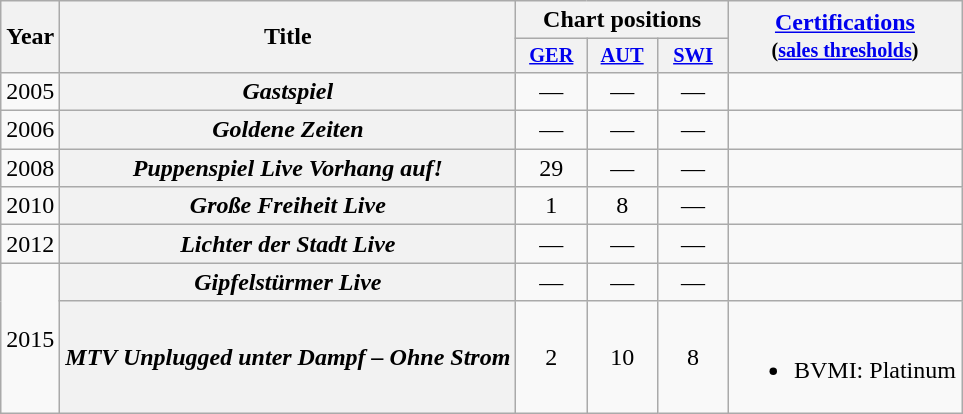<table class="wikitable plainrowheaders" style="text-align:center">
<tr>
<th rowspan="2">Year</th>
<th rowspan="2">Title</th>
<th colspan="3">Chart positions</th>
<th rowspan="2"><a href='#'>Certifications</a><br><small>(<a href='#'>sales thresholds</a>)</small></th>
</tr>
<tr>
<th scope="col" style="width:3em;font-size:85%;"><a href='#'>GER</a><br></th>
<th scope="col" style="width:3em;font-size:85%;"><a href='#'>AUT</a><br></th>
<th scope="col" style="width:3em;font-size:85%;"><a href='#'>SWI</a></th>
</tr>
<tr>
<td>2005</td>
<th scope="row"><em>Gastspiel</em></th>
<td>—</td>
<td>—</td>
<td>—</td>
<td></td>
</tr>
<tr>
<td>2006</td>
<th scope="row"><em>Goldene Zeiten</em></th>
<td>—</td>
<td>—</td>
<td>—</td>
<td></td>
</tr>
<tr>
<td>2008</td>
<th scope="row"><em>Puppenspiel Live Vorhang auf!</em></th>
<td>29</td>
<td>—</td>
<td>—</td>
<td></td>
</tr>
<tr>
<td>2010</td>
<th scope="row"><em>Große Freiheit Live</em></th>
<td>1</td>
<td>8</td>
<td>—</td>
<td></td>
</tr>
<tr>
<td>2012</td>
<th scope="row"><em>Lichter der Stadt Live</em></th>
<td>—</td>
<td>—</td>
<td>—</td>
<td></td>
</tr>
<tr>
<td rowspan="2">2015</td>
<th scope="row"><em>Gipfelstürmer Live</em></th>
<td>—</td>
<td>—</td>
<td>—</td>
<td></td>
</tr>
<tr>
<th scope="row"><em>MTV Unplugged unter Dampf – Ohne Strom</em></th>
<td>2</td>
<td>10</td>
<td>8</td>
<td><br><ul><li>BVMI: Platinum</li></ul></td>
</tr>
</table>
